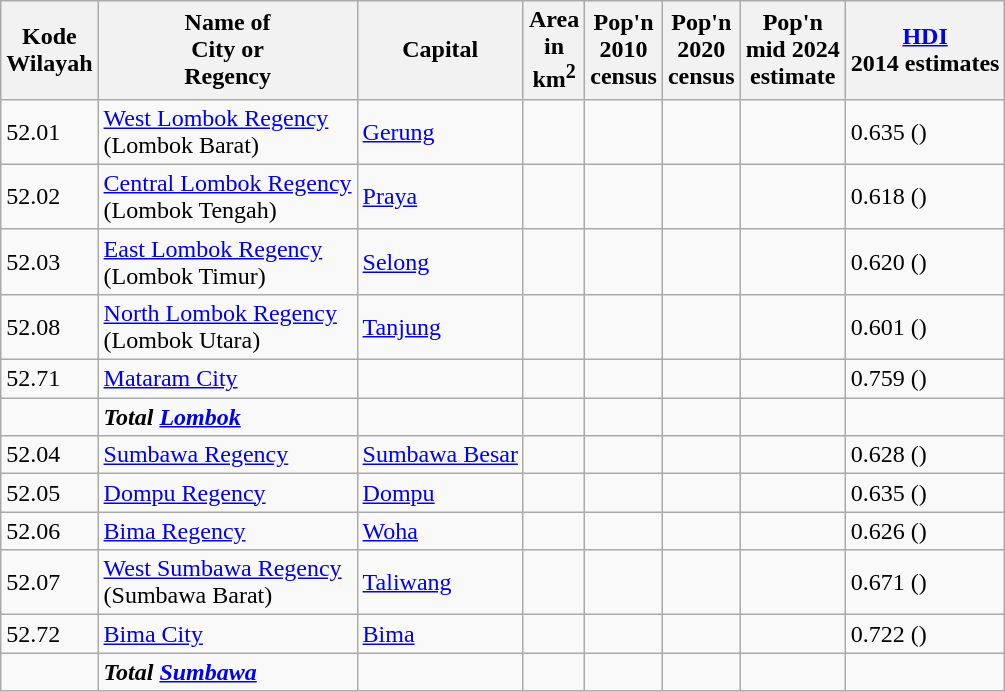<table class="wikitable sortable" style="margin-bottom: 0;">
<tr>
<th>Kode<br>Wilayah</th>
<th>Name of <br>City or<br>Regency</th>
<th>Capital</th>
<th>Area <br>in<br>km<sup>2</sup></th>
<th>Pop'n <br> 2010 <br>census</th>
<th>Pop'n <br> 2020 <br>census</th>
<th>Pop'n <br> mid 2024 <br>estimate</th>
<th><a href='#'>HDI</a><br>2014 estimates</th>
</tr>
<tr>
<td>52.01</td>
<td><a href='#'>West Lombok Regency</a> <br>(Lombok Barat)</td>
<td><a href='#'>Gerung</a></td>
<td align="right"></td>
<td align="right"></td>
<td align="right"></td>
<td align="right"></td>
<td>0.635 ()</td>
</tr>
<tr>
<td>52.02</td>
<td><a href='#'>Central Lombok Regency</a> <br>(Lombok Tengah)</td>
<td><a href='#'>Praya</a></td>
<td align="right"></td>
<td align="right"></td>
<td align="right"></td>
<td align="right"></td>
<td>0.618 ()</td>
</tr>
<tr>
<td>52.03</td>
<td><a href='#'>East Lombok Regency</a> <br>(Lombok Timur)</td>
<td><a href='#'>Selong</a></td>
<td align="right"></td>
<td align="right"></td>
<td align="right"></td>
<td align="right"></td>
<td>0.620 ()</td>
</tr>
<tr>
<td>52.08</td>
<td><a href='#'>North Lombok Regency</a> <br>(Lombok Utara)</td>
<td><a href='#'>Tanjung</a></td>
<td align="right"></td>
<td align="right"></td>
<td align="right"></td>
<td align="right"></td>
<td>0.601 ()</td>
</tr>
<tr>
<td>52.71</td>
<td><a href='#'>Mataram City</a></td>
<td></td>
<td align="right"></td>
<td align="right"></td>
<td align="right"></td>
<td align="right"></td>
<td>0.759 ()</td>
</tr>
<tr>
<td></td>
<td><strong><em>Total <a href='#'>Lombok</a></em></strong></td>
<td></td>
<td align="right"><em></em></td>
<td align="right"><em></em></td>
<td align="right"><em></em></td>
<td align="right"><em></em></td>
<td></td>
</tr>
<tr>
<td>52.04</td>
<td><a href='#'>Sumbawa Regency</a></td>
<td><a href='#'>Sumbawa Besar</a></td>
<td align="right"></td>
<td align="right"></td>
<td align="right"></td>
<td align="right"></td>
<td>0.628 ()</td>
</tr>
<tr>
<td>52.05</td>
<td><a href='#'>Dompu Regency</a></td>
<td><a href='#'>Dompu</a></td>
<td align="right"></td>
<td align="right"></td>
<td align="right"></td>
<td align="right"></td>
<td>0.635 ()</td>
</tr>
<tr>
<td>52.06</td>
<td><a href='#'>Bima Regency</a></td>
<td><a href='#'>Woha</a></td>
<td align="right"></td>
<td align="right"></td>
<td align="right"></td>
<td align="right"></td>
<td>0.626 ()</td>
</tr>
<tr>
<td>52.07</td>
<td><a href='#'>West Sumbawa Regency</a> <br>(Sumbawa Barat)</td>
<td><a href='#'>Taliwang</a></td>
<td align="right"></td>
<td align="right"></td>
<td align="right"></td>
<td align="right"></td>
<td>0.671 ()</td>
</tr>
<tr>
<td>52.72</td>
<td><a href='#'>Bima City</a></td>
<td><a href='#'>Bima</a></td>
<td align="right"></td>
<td align="right"></td>
<td align="right"></td>
<td align="right"></td>
<td>0.722 ()</td>
</tr>
<tr>
<td></td>
<td><strong><em>Total <a href='#'>Sumbawa</a></em></strong></td>
<td></td>
<td align="right"><em></em></td>
<td align="right"><em></em></td>
<td align="right"><em></em></td>
<td align="right"><em></em></td>
<td></td>
</tr>
</table>
